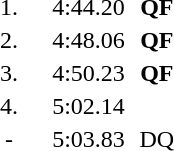<table style="text-align:center">
<tr>
<td width=30>1.</td>
<td align=left></td>
<td width=60>4:44.20</td>
<td><strong>QF</strong></td>
</tr>
<tr>
<td>2.</td>
<td align=left></td>
<td>4:48.06</td>
<td><strong>QF</strong></td>
</tr>
<tr>
<td>3.</td>
<td align=left></td>
<td>4:50.23</td>
<td><strong>QF</strong></td>
</tr>
<tr>
<td>4.</td>
<td align=left></td>
<td>5:02.14</td>
</tr>
<tr>
<td>-</td>
<td align=left></td>
<td>5:03.83</td>
<td>DQ</td>
</tr>
</table>
